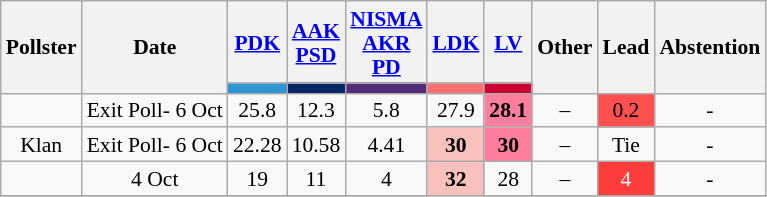<table class="wikitable" style="text-align:center; font-size:90%; line-height:16px; margin-bottom:0">
<tr>
<th rowspan="2">Pollster</th>
<th rowspan="2">Date</th>
<th><a href='#'>PDK</a></th>
<th><a href='#'>AAK</a><br><a href='#'>PSD</a></th>
<th><a href='#'>NISMA</a><br><a href='#'>AKR</a><br><a href='#'>PD</a></th>
<th><a href='#'>LDK</a></th>
<th><a href='#'>LV</a></th>
<th rowspan="2">Other</th>
<th rowspan="2">Lead</th>
<th rowspan="2">Abstention</th>
</tr>
<tr>
<th style="background:#2E96D2;"></th>
<th style="background:#082567;"></th>
<th style="background:#542B79;"></th>
<th style="background:#FF7070;"></th>
<th style="background:#CC0033;"></th>
</tr>
<tr>
<td></td>
<td>Exit Poll- 6 Oct</td>
<td>25.8</td>
<td>12.3</td>
<td>5.8</td>
<td>27.9</td>
<td style="background:#ff7e9e"><strong> 28.1</strong></td>
<td>–</td>
<td style="background:#FF5050">0.2</td>
<td>-</td>
</tr>
<tr>
<td>Klan </td>
<td>Exit Poll- 6 Oct</td>
<td>22.28</td>
<td>10.58</td>
<td>4.41</td>
<td style="background:#F8C1BE"><strong>30</strong></td>
<td style="background:#ff7e9e"><strong>30</strong></td>
<td>–</td>
<td>Tie</td>
<td>-</td>
</tr>
<tr>
<td></td>
<td>4 Oct</td>
<td>19</td>
<td>11</td>
<td>4</td>
<td style="background:#F8C1BE"><strong>32</strong></td>
<td>28</td>
<td>–</td>
<td style="background:#ff3d3d; color:white;">4</td>
<td>-</td>
</tr>
<tr>
</tr>
</table>
